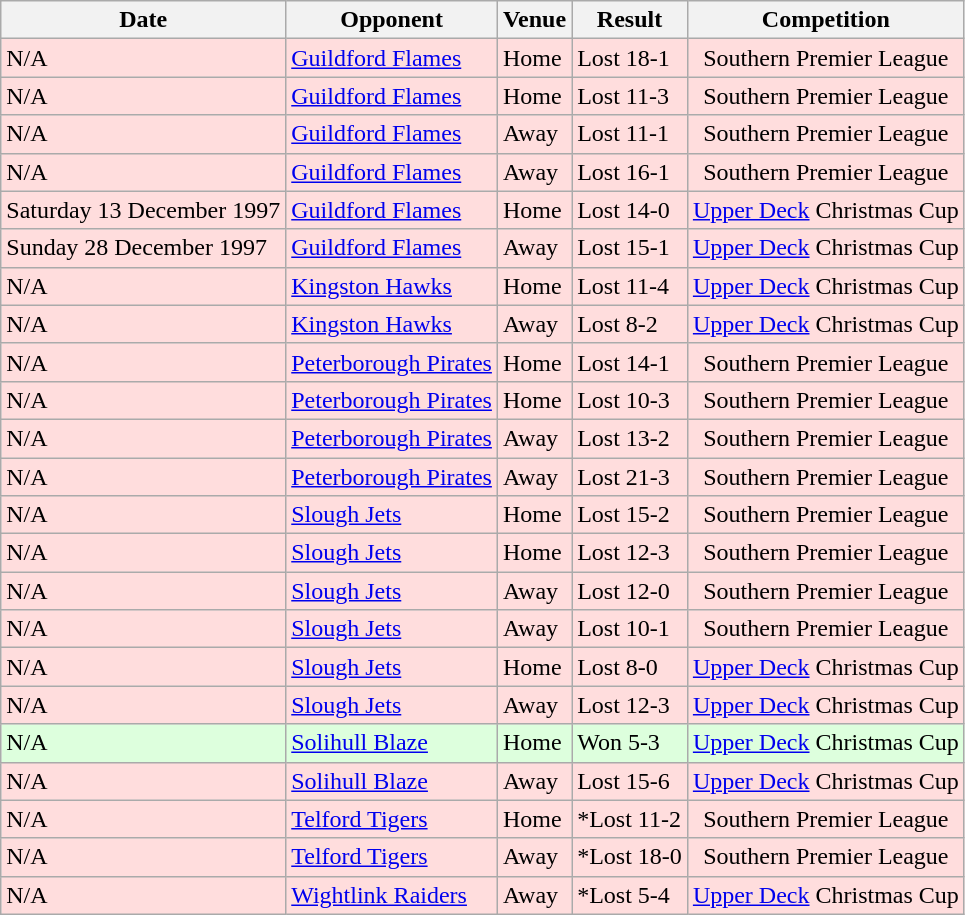<table class="wikitable">
<tr>
<th>Date</th>
<th>Opponent</th>
<th>Venue</th>
<th>Result</th>
<th>Competition</th>
</tr>
<tr style="background: #ffdddd;">
<td>N/A</td>
<td><a href='#'>Guildford Flames</a></td>
<td>Home</td>
<td>Lost 18-1</td>
<td align="center">Southern Premier League</td>
</tr>
<tr style="background: #ffdddd;">
<td>N/A</td>
<td><a href='#'>Guildford Flames</a></td>
<td>Home</td>
<td>Lost 11-3</td>
<td align="center">Southern Premier League</td>
</tr>
<tr style="background: #ffdddd;">
<td>N/A</td>
<td><a href='#'>Guildford Flames</a></td>
<td>Away</td>
<td>Lost 11-1</td>
<td align="center">Southern Premier League</td>
</tr>
<tr style="background: #ffdddd;">
<td>N/A</td>
<td><a href='#'>Guildford Flames</a></td>
<td>Away</td>
<td>Lost 16-1</td>
<td align="center">Southern Premier League</td>
</tr>
<tr style="background: #ffdddd;">
<td>Saturday 13 December 1997</td>
<td><a href='#'>Guildford Flames</a></td>
<td>Home</td>
<td>Lost 14-0</td>
<td align="center"><a href='#'>Upper Deck</a> Christmas Cup</td>
</tr>
<tr style="background: #ffdddd;">
<td>Sunday 28 December 1997</td>
<td><a href='#'>Guildford Flames</a></td>
<td>Away</td>
<td>Lost 15-1</td>
<td align="center"><a href='#'>Upper Deck</a> Christmas Cup</td>
</tr>
<tr style="background: #ffdddd;">
<td>N/A</td>
<td><a href='#'>Kingston Hawks</a></td>
<td>Home</td>
<td>Lost 11-4</td>
<td align="center"><a href='#'>Upper Deck</a> Christmas Cup</td>
</tr>
<tr style="background: #ffdddd;">
<td>N/A</td>
<td><a href='#'>Kingston Hawks</a></td>
<td>Away</td>
<td>Lost 8-2</td>
<td align="center"><a href='#'>Upper Deck</a> Christmas Cup</td>
</tr>
<tr style="background: #ffdddd;">
<td>N/A</td>
<td><a href='#'>Peterborough Pirates</a></td>
<td>Home</td>
<td>Lost 14-1</td>
<td align="center">Southern Premier League</td>
</tr>
<tr style="background: #ffdddd;">
<td>N/A</td>
<td><a href='#'>Peterborough Pirates</a></td>
<td>Home</td>
<td>Lost 10-3</td>
<td align="center">Southern Premier League</td>
</tr>
<tr style="background: #ffdddd;">
<td>N/A</td>
<td><a href='#'>Peterborough Pirates</a></td>
<td>Away</td>
<td>Lost 13-2</td>
<td align="center">Southern Premier League</td>
</tr>
<tr style="background: #ffdddd;">
<td>N/A</td>
<td><a href='#'>Peterborough Pirates</a></td>
<td>Away</td>
<td>Lost 21-3</td>
<td align="center">Southern Premier League</td>
</tr>
<tr style="background: #ffdddd;">
<td>N/A</td>
<td><a href='#'>Slough Jets</a></td>
<td>Home</td>
<td>Lost 15-2</td>
<td align="center">Southern Premier League</td>
</tr>
<tr style="background: #ffdddd;">
<td>N/A</td>
<td><a href='#'>Slough Jets</a></td>
<td>Home</td>
<td>Lost 12-3</td>
<td align="center">Southern Premier League</td>
</tr>
<tr style="background: #ffdddd;">
<td>N/A</td>
<td><a href='#'>Slough Jets</a></td>
<td>Away</td>
<td>Lost 12-0</td>
<td align="center">Southern Premier League</td>
</tr>
<tr style="background: #ffdddd;">
<td>N/A</td>
<td><a href='#'>Slough Jets</a></td>
<td>Away</td>
<td>Lost 10-1</td>
<td align="center">Southern Premier League</td>
</tr>
<tr style="background: #ffdddd;">
<td>N/A</td>
<td><a href='#'>Slough Jets</a></td>
<td>Home</td>
<td>Lost 8-0</td>
<td align="center"><a href='#'>Upper Deck</a> Christmas Cup</td>
</tr>
<tr style="background: #ffdddd;">
<td>N/A</td>
<td><a href='#'>Slough Jets</a></td>
<td>Away</td>
<td>Lost 12-3</td>
<td align="center"><a href='#'>Upper Deck</a> Christmas Cup</td>
</tr>
<tr style="background: #ddffdd;">
<td>N/A</td>
<td><a href='#'>Solihull Blaze</a></td>
<td>Home</td>
<td>Won 5-3</td>
<td align="center"><a href='#'>Upper Deck</a> Christmas Cup</td>
</tr>
<tr style="background: #ffdddd;">
<td>N/A</td>
<td><a href='#'>Solihull Blaze</a></td>
<td>Away</td>
<td>Lost 15-6</td>
<td align="center"><a href='#'>Upper Deck</a> Christmas Cup</td>
</tr>
<tr style="background: #ffdddd;">
<td>N/A</td>
<td><a href='#'>Telford Tigers</a></td>
<td>Home</td>
<td>*Lost 11-2</td>
<td align="center">Southern Premier League</td>
</tr>
<tr style="background: #ffdddd;">
<td>N/A</td>
<td><a href='#'>Telford Tigers</a></td>
<td>Away</td>
<td>*Lost 18-0</td>
<td align="center">Southern Premier League</td>
</tr>
<tr style="background: #ffdddd;">
<td>N/A</td>
<td><a href='#'>Wightlink Raiders</a></td>
<td>Away</td>
<td>*Lost 5-4</td>
<td align="center"><a href='#'>Upper Deck</a> Christmas Cup</td>
</tr>
</table>
